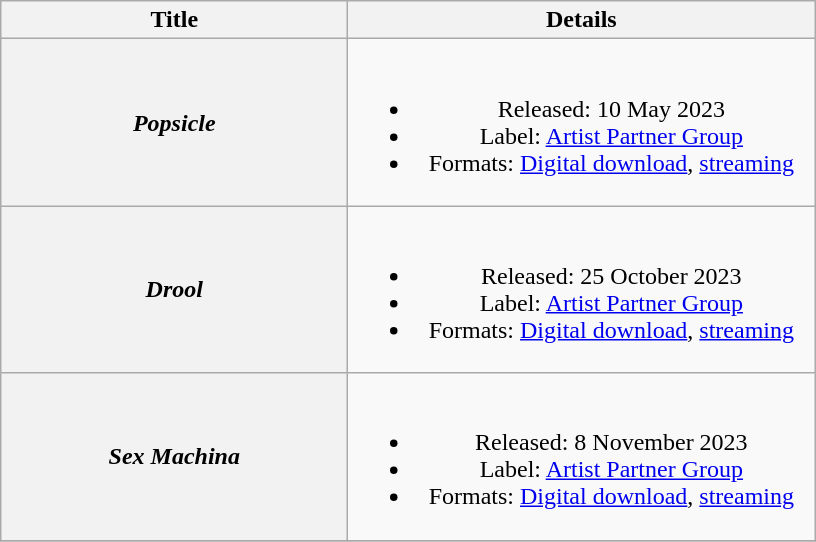<table class="wikitable plainrowheaders" style="text-align:center;">
<tr>
<th style="width:14em;">Title</th>
<th style="width:19em;">Details</th>
</tr>
<tr>
<th scope="row"><em>Popsicle</em></th>
<td><br><ul><li>Released: 10 May 2023</li><li>Label: <a href='#'>Artist Partner Group</a></li><li>Formats: <a href='#'>Digital download</a>, <a href='#'>streaming</a></li></ul></td>
</tr>
<tr>
<th scope="row"><em>Drool</em></th>
<td><br><ul><li>Released: 25 October 2023</li><li>Label: <a href='#'>Artist Partner Group</a></li><li>Formats: <a href='#'>Digital download</a>, <a href='#'>streaming</a></li></ul></td>
</tr>
<tr>
<th scope="row"><em>Sex Machina</em></th>
<td><br><ul><li>Released: 8 November 2023</li><li>Label: <a href='#'>Artist Partner Group</a></li><li>Formats: <a href='#'>Digital download</a>, <a href='#'>streaming</a></li></ul></td>
</tr>
<tr>
</tr>
</table>
